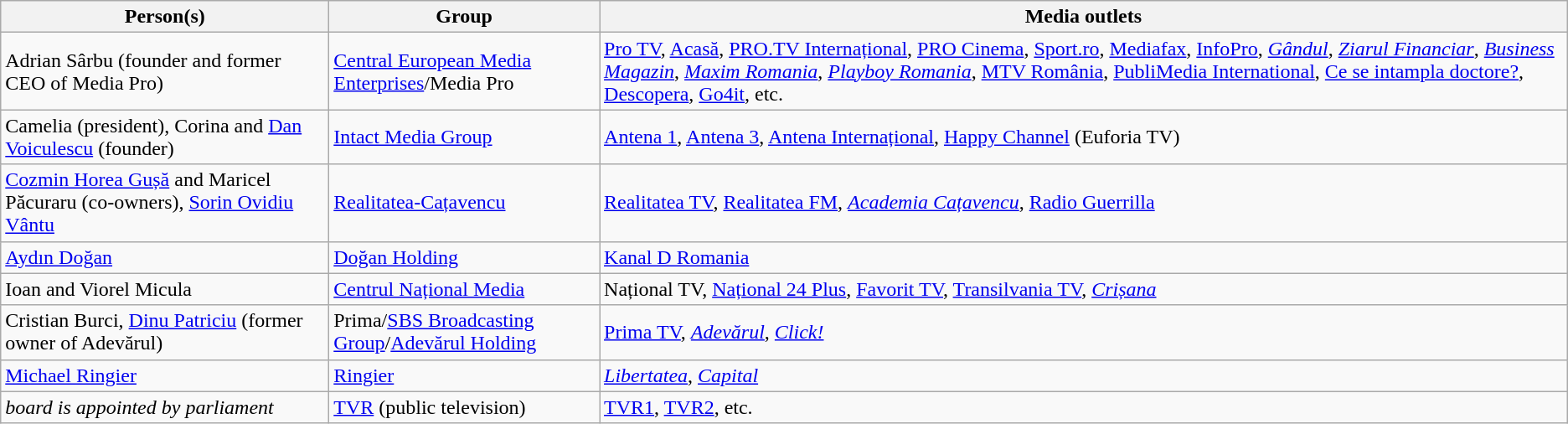<table class="wikitable">
<tr>
<th>Person(s)</th>
<th>Group</th>
<th>Media outlets</th>
</tr>
<tr>
<td>Adrian Sârbu (founder and former CEO of Media Pro)</td>
<td><a href='#'>Central European Media Enterprises</a>/Media Pro</td>
<td><a href='#'>Pro TV</a>, <a href='#'>Acasă</a>, <a href='#'>PRO.TV Internațional</a>, <a href='#'>PRO Cinema</a>, <a href='#'>Sport.ro</a>, <a href='#'>Mediafax</a>, <a href='#'>InfoPro</a>, <em><a href='#'>Gândul</a></em>, <em><a href='#'>Ziarul Financiar</a></em>, <em><a href='#'>Business Magazin</a></em>, <em><a href='#'>Maxim Romania</a></em>, <em><a href='#'>Playboy Romania</a></em>, <a href='#'>MTV România</a>, <a href='#'>PubliMedia International</a>, <a href='#'>Ce se intampla doctore?</a>, <a href='#'>Descopera</a>, <a href='#'>Go4it</a>, etc.</td>
</tr>
<tr>
<td>Camelia (president), Corina and <a href='#'>Dan Voiculescu</a> (founder)</td>
<td><a href='#'>Intact Media Group</a></td>
<td><a href='#'>Antena 1</a>, <a href='#'>Antena 3</a>, <a href='#'>Antena Internațional</a>, <a href='#'>Happy Channel</a> (Euforia TV)</td>
</tr>
<tr>
<td><a href='#'>Cozmin Horea Gușă</a> and Maricel Păcuraru (co-owners), <a href='#'>Sorin Ovidiu Vântu</a></td>
<td><a href='#'>Realitatea-Cațavencu</a></td>
<td><a href='#'>Realitatea TV</a>, <a href='#'>Realitatea FM</a>, <em><a href='#'>Academia Cațavencu</a></em>, <a href='#'>Radio Guerrilla</a></td>
</tr>
<tr>
<td><a href='#'>Aydın Doğan</a></td>
<td><a href='#'>Doğan Holding</a></td>
<td><a href='#'>Kanal D Romania</a></td>
</tr>
<tr>
<td>Ioan and Viorel Micula</td>
<td><a href='#'>Centrul Național Media</a></td>
<td>Național TV, <a href='#'>Național 24 Plus</a>, <a href='#'>Favorit TV</a>, <a href='#'>Transilvania TV</a>, <em><a href='#'>Crișana</a></em></td>
</tr>
<tr>
<td>Cristian Burci, <a href='#'>Dinu Patriciu</a> (former owner of Adevărul)</td>
<td>Prima/<a href='#'>SBS Broadcasting Group</a>/<a href='#'>Adevărul Holding</a></td>
<td><a href='#'>Prima TV</a>, <em><a href='#'>Adevărul</a></em>, <em><a href='#'>Click!</a></em></td>
</tr>
<tr>
<td><a href='#'>Michael Ringier</a></td>
<td><a href='#'>Ringier</a></td>
<td><em><a href='#'>Libertatea</a></em>, <em><a href='#'>Capital</a></em></td>
</tr>
<tr>
<td><em>board is appointed by parliament</em></td>
<td><a href='#'>TVR</a> (public television)</td>
<td><a href='#'>TVR1</a>, <a href='#'>TVR2</a>, etc.</td>
</tr>
</table>
